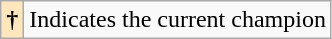<table class="wikitable">
<tr>
<th style="background:#ffe6bd;">†</th>
<td>Indicates the current champion</td>
</tr>
</table>
